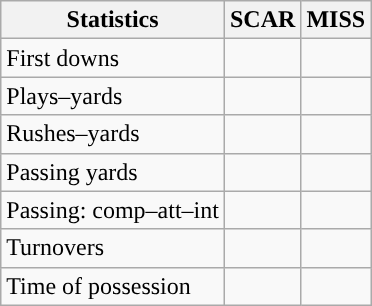<table class="wikitable" style="float:left">
<tr>
<th>Statistics</th>
<th>SCAR</th>
<th>MISS</th>
</tr>
<tr>
<td>First downs</td>
<td></td>
<td></td>
</tr>
<tr>
<td>Plays–yards</td>
<td></td>
<td></td>
</tr>
<tr>
<td>Rushes–yards</td>
<td></td>
<td></td>
</tr>
<tr>
<td>Passing yards</td>
<td></td>
<td></td>
</tr>
<tr>
<td>Passing: comp–att–int</td>
<td></td>
<td></td>
</tr>
<tr>
<td>Turnovers</td>
<td></td>
<td></td>
</tr>
<tr>
<td>Time of possession</td>
<td></td>
<td></td>
</tr>
</table>
